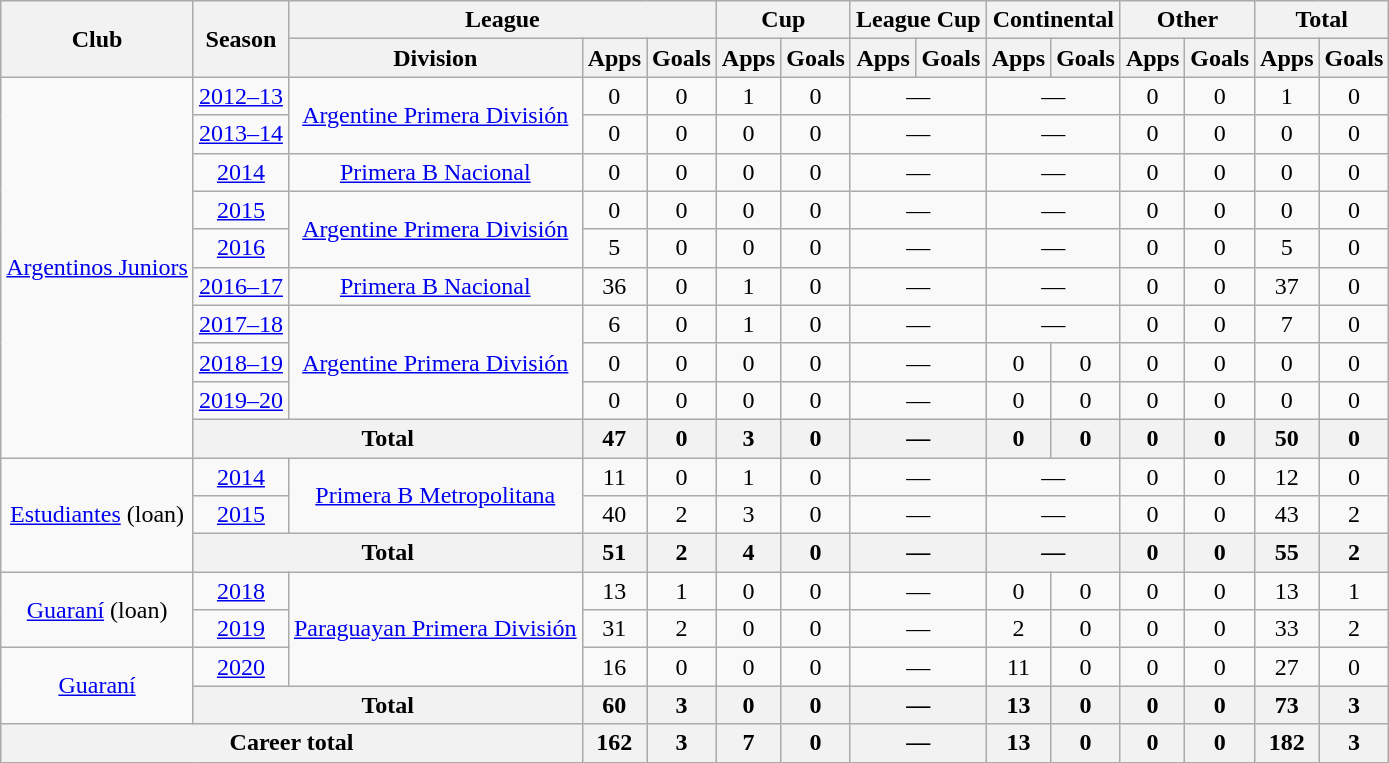<table class="wikitable" style="text-align:center">
<tr>
<th rowspan="2">Club</th>
<th rowspan="2">Season</th>
<th colspan="3">League</th>
<th colspan="2">Cup</th>
<th colspan="2">League Cup</th>
<th colspan="2">Continental</th>
<th colspan="2">Other</th>
<th colspan="2">Total</th>
</tr>
<tr>
<th>Division</th>
<th>Apps</th>
<th>Goals</th>
<th>Apps</th>
<th>Goals</th>
<th>Apps</th>
<th>Goals</th>
<th>Apps</th>
<th>Goals</th>
<th>Apps</th>
<th>Goals</th>
<th>Apps</th>
<th>Goals</th>
</tr>
<tr>
<td rowspan="10"><a href='#'>Argentinos Juniors</a></td>
<td><a href='#'>2012–13</a></td>
<td rowspan="2"><a href='#'>Argentine Primera División</a></td>
<td>0</td>
<td>0</td>
<td>1</td>
<td>0</td>
<td colspan="2">—</td>
<td colspan="2">—</td>
<td>0</td>
<td>0</td>
<td>1</td>
<td>0</td>
</tr>
<tr>
<td><a href='#'>2013–14</a></td>
<td>0</td>
<td>0</td>
<td>0</td>
<td>0</td>
<td colspan="2">—</td>
<td colspan="2">—</td>
<td>0</td>
<td>0</td>
<td>0</td>
<td>0</td>
</tr>
<tr>
<td><a href='#'>2014</a></td>
<td rowspan="1"><a href='#'>Primera B Nacional</a></td>
<td>0</td>
<td>0</td>
<td>0</td>
<td>0</td>
<td colspan="2">—</td>
<td colspan="2">—</td>
<td>0</td>
<td>0</td>
<td>0</td>
<td>0</td>
</tr>
<tr>
<td><a href='#'>2015</a></td>
<td rowspan="2"><a href='#'>Argentine Primera División</a></td>
<td>0</td>
<td>0</td>
<td>0</td>
<td>0</td>
<td colspan="2">—</td>
<td colspan="2">—</td>
<td>0</td>
<td>0</td>
<td>0</td>
<td>0</td>
</tr>
<tr>
<td><a href='#'>2016</a></td>
<td>5</td>
<td>0</td>
<td>0</td>
<td>0</td>
<td colspan="2">—</td>
<td colspan="2">—</td>
<td>0</td>
<td>0</td>
<td>5</td>
<td>0</td>
</tr>
<tr>
<td><a href='#'>2016–17</a></td>
<td rowspan="1"><a href='#'>Primera B Nacional</a></td>
<td>36</td>
<td>0</td>
<td>1</td>
<td>0</td>
<td colspan="2">—</td>
<td colspan="2">—</td>
<td>0</td>
<td>0</td>
<td>37</td>
<td>0</td>
</tr>
<tr>
<td><a href='#'>2017–18</a></td>
<td rowspan="3"><a href='#'>Argentine Primera División</a></td>
<td>6</td>
<td>0</td>
<td>1</td>
<td>0</td>
<td colspan="2">—</td>
<td colspan="2">—</td>
<td>0</td>
<td>0</td>
<td>7</td>
<td>0</td>
</tr>
<tr>
<td><a href='#'>2018–19</a></td>
<td>0</td>
<td>0</td>
<td>0</td>
<td>0</td>
<td colspan="2">—</td>
<td>0</td>
<td>0</td>
<td>0</td>
<td>0</td>
<td>0</td>
<td>0</td>
</tr>
<tr>
<td><a href='#'>2019–20</a></td>
<td>0</td>
<td>0</td>
<td>0</td>
<td>0</td>
<td colspan="2">—</td>
<td>0</td>
<td>0</td>
<td>0</td>
<td>0</td>
<td>0</td>
<td>0</td>
</tr>
<tr>
<th colspan="2">Total</th>
<th>47</th>
<th>0</th>
<th>3</th>
<th>0</th>
<th colspan="2">—</th>
<th>0</th>
<th>0</th>
<th>0</th>
<th>0</th>
<th>50</th>
<th>0</th>
</tr>
<tr>
<td rowspan="3"><a href='#'>Estudiantes</a> (loan)</td>
<td><a href='#'>2014</a></td>
<td rowspan="2"><a href='#'>Primera B Metropolitana</a></td>
<td>11</td>
<td>0</td>
<td>1</td>
<td>0</td>
<td colspan="2">—</td>
<td colspan="2">—</td>
<td>0</td>
<td>0</td>
<td>12</td>
<td>0</td>
</tr>
<tr>
<td><a href='#'>2015</a></td>
<td>40</td>
<td>2</td>
<td>3</td>
<td>0</td>
<td colspan="2">—</td>
<td colspan="2">—</td>
<td>0</td>
<td>0</td>
<td>43</td>
<td>2</td>
</tr>
<tr>
<th colspan="2">Total</th>
<th>51</th>
<th>2</th>
<th>4</th>
<th>0</th>
<th colspan="2">—</th>
<th colspan="2">—</th>
<th>0</th>
<th>0</th>
<th>55</th>
<th>2</th>
</tr>
<tr>
<td rowspan="2"><a href='#'>Guaraní</a> (loan)</td>
<td><a href='#'>2018</a></td>
<td rowspan="3"><a href='#'>Paraguayan Primera División</a></td>
<td>13</td>
<td>1</td>
<td>0</td>
<td>0</td>
<td colspan="2">—</td>
<td>0</td>
<td>0</td>
<td>0</td>
<td>0</td>
<td>13</td>
<td>1</td>
</tr>
<tr>
<td><a href='#'>2019</a></td>
<td>31</td>
<td>2</td>
<td>0</td>
<td>0</td>
<td colspan="2">—</td>
<td>2</td>
<td>0</td>
<td>0</td>
<td>0</td>
<td>33</td>
<td>2</td>
</tr>
<tr>
<td rowspan="2"><a href='#'>Guaraní</a></td>
<td><a href='#'>2020</a></td>
<td>16</td>
<td>0</td>
<td>0</td>
<td>0</td>
<td colspan="2">—</td>
<td>11</td>
<td>0</td>
<td>0</td>
<td>0</td>
<td>27</td>
<td>0</td>
</tr>
<tr>
<th colspan="2">Total</th>
<th>60</th>
<th>3</th>
<th>0</th>
<th>0</th>
<th colspan="2">—</th>
<th>13</th>
<th>0</th>
<th>0</th>
<th>0</th>
<th>73</th>
<th>3</th>
</tr>
<tr>
<th colspan="3">Career total</th>
<th>162</th>
<th>3</th>
<th>7</th>
<th>0</th>
<th colspan="2">—</th>
<th>13</th>
<th>0</th>
<th>0</th>
<th>0</th>
<th>182</th>
<th>3</th>
</tr>
</table>
